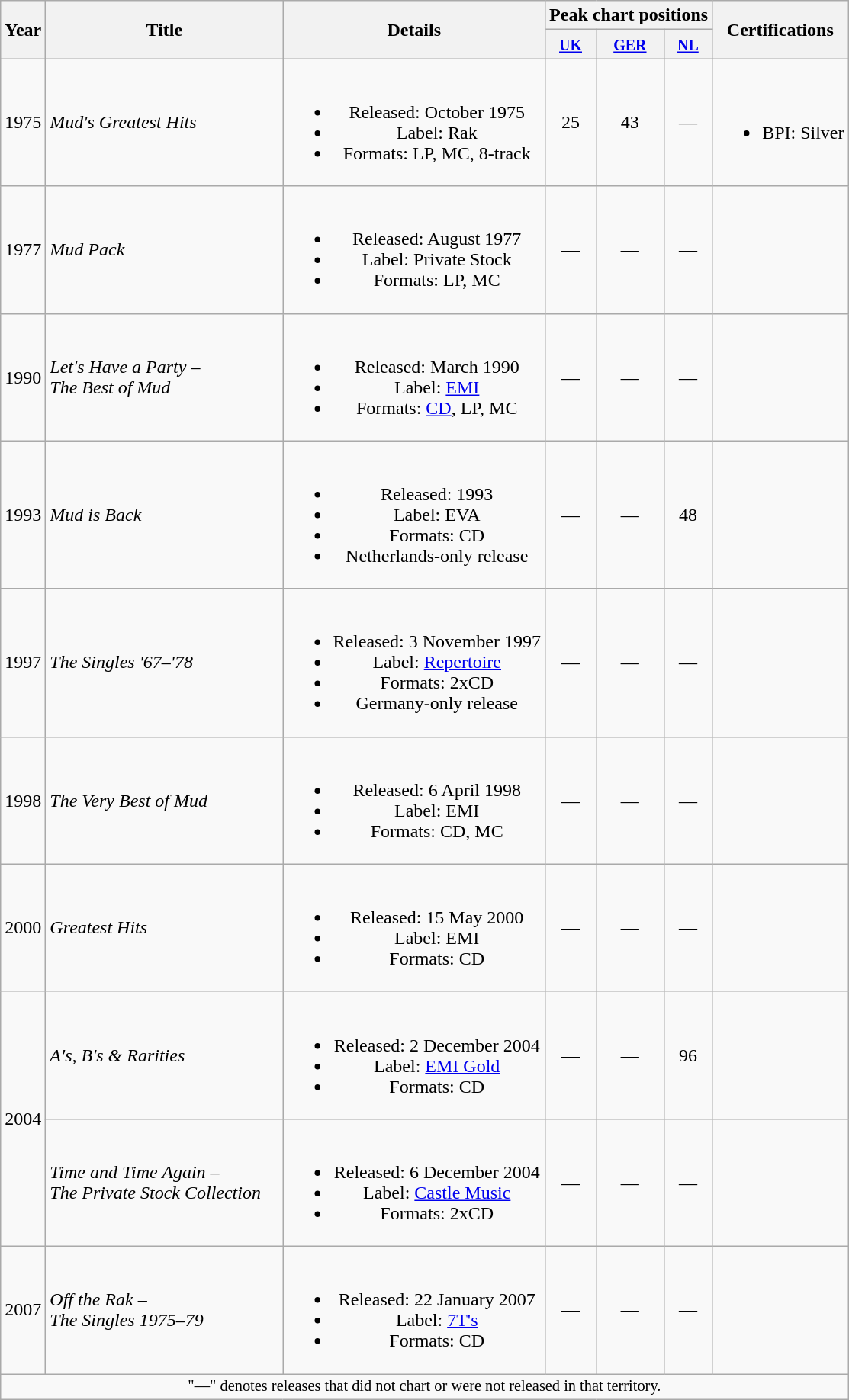<table class="wikitable" style="text-align:center">
<tr>
<th rowspan="2">Year</th>
<th rowspan="2" style="width:200px;">Title</th>
<th rowspan="2">Details</th>
<th colspan="3">Peak chart positions</th>
<th rowspan="2">Certifications</th>
</tr>
<tr>
<th><small><a href='#'>UK</a></small><br></th>
<th><small><a href='#'>GER</a></small><br></th>
<th><small><a href='#'>NL</a></small><br></th>
</tr>
<tr>
<td>1975</td>
<td align="left"><em>Mud's Greatest Hits</em></td>
<td><br><ul><li>Released: October 1975</li><li>Label: Rak</li><li>Formats: LP, MC, 8-track</li></ul></td>
<td>25</td>
<td>43</td>
<td>—</td>
<td><br><ul><li>BPI: Silver</li></ul></td>
</tr>
<tr>
<td>1977</td>
<td align="left"><em>Mud Pack</em></td>
<td><br><ul><li>Released: August 1977</li><li>Label: Private Stock</li><li>Formats: LP, MC</li></ul></td>
<td>—</td>
<td>—</td>
<td>—</td>
<td></td>
</tr>
<tr>
<td>1990</td>
<td align="left"><em>Let's Have a Party –<br>The Best of Mud</em></td>
<td><br><ul><li>Released: March 1990</li><li>Label: <a href='#'>EMI</a></li><li>Formats: <a href='#'>CD</a>, LP, MC</li></ul></td>
<td>—</td>
<td>—</td>
<td>—</td>
<td></td>
</tr>
<tr>
<td>1993</td>
<td align="left"><em>Mud is Back</em></td>
<td><br><ul><li>Released: 1993</li><li>Label: EVA</li><li>Formats: CD</li><li>Netherlands-only release</li></ul></td>
<td>—</td>
<td>—</td>
<td>48</td>
<td></td>
</tr>
<tr>
<td>1997</td>
<td align="left"><em>The Singles '67–'78</em></td>
<td><br><ul><li>Released: 3 November 1997</li><li>Label: <a href='#'>Repertoire</a></li><li>Formats: 2xCD</li><li>Germany-only release</li></ul></td>
<td>—</td>
<td>—</td>
<td>—</td>
<td></td>
</tr>
<tr>
<td>1998</td>
<td align="left"><em>The Very Best of Mud</em></td>
<td><br><ul><li>Released: 6 April 1998</li><li>Label: EMI</li><li>Formats: CD, MC</li></ul></td>
<td>—</td>
<td>—</td>
<td>—</td>
<td></td>
</tr>
<tr>
<td>2000</td>
<td align="left"><em>Greatest Hits</em></td>
<td><br><ul><li>Released: 15 May 2000</li><li>Label: EMI</li><li>Formats: CD</li></ul></td>
<td>—</td>
<td>—</td>
<td>—</td>
<td></td>
</tr>
<tr>
<td rowspan="2">2004</td>
<td align="left"><em>A's, B's & Rarities</em></td>
<td><br><ul><li>Released: 2 December 2004</li><li>Label: <a href='#'>EMI Gold</a></li><li>Formats: CD</li></ul></td>
<td>—</td>
<td>—</td>
<td>96</td>
<td></td>
</tr>
<tr>
<td align="left"><em>Time and Time Again –<br>The Private Stock Collection</em></td>
<td><br><ul><li>Released: 6 December 2004</li><li>Label: <a href='#'>Castle Music</a></li><li>Formats: 2xCD</li></ul></td>
<td>—</td>
<td>—</td>
<td>—</td>
<td></td>
</tr>
<tr>
<td>2007</td>
<td align="left"><em>Off the Rak –<br>The Singles 1975–79</em></td>
<td><br><ul><li>Released: 22 January 2007</li><li>Label: <a href='#'>7T's</a></li><li>Formats: CD</li></ul></td>
<td>—</td>
<td>—</td>
<td>—</td>
<td></td>
</tr>
<tr>
<td colspan="7" style="font-size:85%">"—" denotes releases that did not chart or were not released in that territory.</td>
</tr>
</table>
